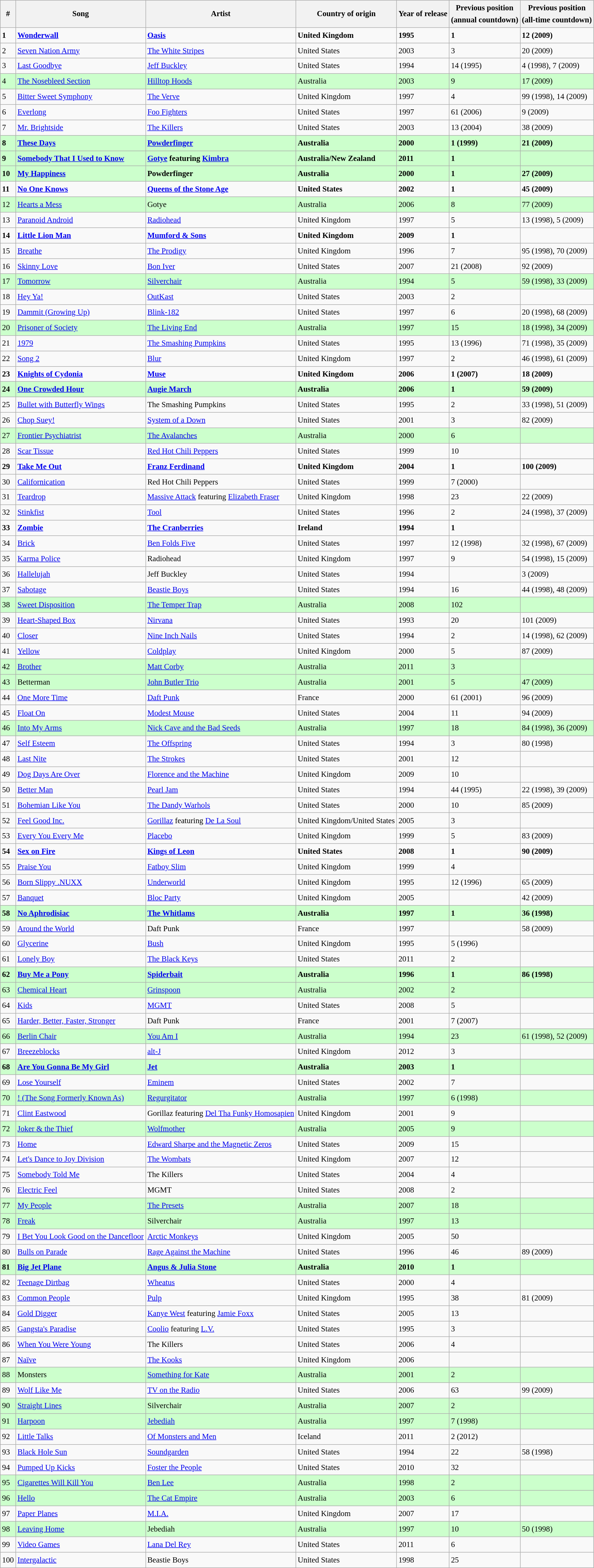<table class="wikitable sortable" style="font-size:0.95em;line-height:1.5em;">
<tr>
<th>#</th>
<th>Song</th>
<th>Artist</th>
<th>Country of origin</th>
<th>Year of release</th>
<th>Previous position<br>(annual countdown)</th>
<th>Previous position<br>(all-time countdown)</th>
</tr>
<tr>
<td><strong>1</strong></td>
<td><strong><a href='#'>Wonderwall</a></strong></td>
<td><strong><a href='#'>Oasis</a></strong></td>
<td><strong>United Kingdom</strong></td>
<td><strong>1995</strong></td>
<td><strong>1</strong></td>
<td><strong>12 (2009)</strong></td>
</tr>
<tr>
<td>2</td>
<td><a href='#'>Seven Nation Army</a></td>
<td><a href='#'>The White Stripes</a></td>
<td>United States</td>
<td>2003</td>
<td>3</td>
<td>20 (2009)</td>
</tr>
<tr>
<td>3</td>
<td><a href='#'>Last Goodbye</a></td>
<td><a href='#'>Jeff Buckley</a></td>
<td>United States</td>
<td>1994</td>
<td>14 (1995)</td>
<td>4 (1998), 7 (2009)</td>
</tr>
<tr style="background:#ccffcc">
<td>4</td>
<td><a href='#'>The Nosebleed Section</a></td>
<td><a href='#'>Hilltop Hoods</a></td>
<td>Australia</td>
<td>2003</td>
<td>9</td>
<td>17 (2009)</td>
</tr>
<tr>
<td>5</td>
<td><a href='#'>Bitter Sweet Symphony</a></td>
<td><a href='#'>The Verve</a></td>
<td>United Kingdom</td>
<td>1997</td>
<td>4</td>
<td>99 (1998), 14 (2009)</td>
</tr>
<tr>
<td>6</td>
<td><a href='#'>Everlong</a></td>
<td><a href='#'>Foo Fighters</a></td>
<td>United States</td>
<td>1997</td>
<td>61 (2006)</td>
<td>9 (2009)</td>
</tr>
<tr>
<td>7</td>
<td><a href='#'>Mr. Brightside</a></td>
<td><a href='#'>The Killers</a></td>
<td>United States</td>
<td>2003</td>
<td>13 (2004)</td>
<td>38 (2009)</td>
</tr>
<tr style="background:#ccffcc">
<td><strong>8</strong></td>
<td><strong><a href='#'>These Days</a></strong></td>
<td><strong><a href='#'>Powderfinger</a></strong></td>
<td><strong>Australia</strong></td>
<td><strong>2000</strong></td>
<td><strong>1 (1999)</strong></td>
<td><strong>21 (2009)</strong></td>
</tr>
<tr style="background:#ccffcc">
<td><strong>9</strong></td>
<td><strong><a href='#'>Somebody That I Used to Know</a></strong></td>
<td><strong><a href='#'>Gotye</a> featuring <a href='#'>Kimbra</a></strong></td>
<td><strong>Australia/New Zealand</strong></td>
<td><strong>2011</strong></td>
<td><strong>1</strong></td>
<td></td>
</tr>
<tr style="background:#ccffcc">
<td><strong>10</strong></td>
<td><strong><a href='#'>My Happiness</a></strong></td>
<td><strong>Powderfinger</strong></td>
<td><strong>Australia</strong></td>
<td><strong>2000</strong></td>
<td><strong>1</strong></td>
<td><strong>27 (2009)</strong></td>
</tr>
<tr>
<td><strong>11</strong></td>
<td><strong><a href='#'>No One Knows</a></strong></td>
<td><strong><a href='#'>Queens of the Stone Age</a></strong></td>
<td><strong>United States</strong></td>
<td><strong>2002</strong></td>
<td><strong>1</strong></td>
<td><strong>45 (2009)</strong></td>
</tr>
<tr style="background:#ccffcc">
<td>12</td>
<td><a href='#'>Hearts a Mess</a></td>
<td>Gotye</td>
<td>Australia</td>
<td>2006</td>
<td>8</td>
<td>77 (2009)</td>
</tr>
<tr>
<td>13</td>
<td><a href='#'>Paranoid Android</a></td>
<td><a href='#'>Radiohead</a></td>
<td>United Kingdom</td>
<td>1997</td>
<td>5</td>
<td>13 (1998), 5 (2009)</td>
</tr>
<tr>
<td><strong>14</strong></td>
<td><strong><a href='#'>Little Lion Man</a></strong></td>
<td><strong><a href='#'>Mumford & Sons</a></strong></td>
<td><strong>United Kingdom</strong></td>
<td><strong>2009</strong></td>
<td><strong>1</strong></td>
<td></td>
</tr>
<tr>
<td>15</td>
<td><a href='#'>Breathe</a></td>
<td><a href='#'>The Prodigy</a></td>
<td>United Kingdom</td>
<td>1996</td>
<td>7</td>
<td>95 (1998), 70 (2009)</td>
</tr>
<tr>
<td>16</td>
<td><a href='#'>Skinny Love</a></td>
<td><a href='#'>Bon Iver</a></td>
<td>United States</td>
<td>2007</td>
<td>21 (2008)</td>
<td>92 (2009)</td>
</tr>
<tr style="background:#ccffcc">
<td>17</td>
<td><a href='#'>Tomorrow</a></td>
<td><a href='#'>Silverchair</a></td>
<td>Australia</td>
<td>1994</td>
<td>5</td>
<td>59 (1998), 33 (2009)</td>
</tr>
<tr>
<td>18</td>
<td><a href='#'>Hey Ya!</a></td>
<td><a href='#'>OutKast</a></td>
<td>United States</td>
<td>2003</td>
<td>2</td>
<td></td>
</tr>
<tr>
<td>19</td>
<td><a href='#'>Dammit (Growing Up)</a></td>
<td><a href='#'>Blink-182</a></td>
<td>United States</td>
<td>1997</td>
<td>6</td>
<td>20 (1998), 68 (2009)</td>
</tr>
<tr style="background:#ccffcc">
<td>20</td>
<td><a href='#'>Prisoner of Society</a></td>
<td><a href='#'>The Living End</a></td>
<td>Australia</td>
<td>1997</td>
<td>15</td>
<td>18 (1998), 34 (2009)</td>
</tr>
<tr>
<td>21</td>
<td><a href='#'>1979</a></td>
<td><a href='#'>The Smashing Pumpkins</a></td>
<td>United States</td>
<td>1995</td>
<td>13 (1996)</td>
<td>71 (1998), 35 (2009)</td>
</tr>
<tr>
<td>22</td>
<td><a href='#'>Song 2</a></td>
<td><a href='#'>Blur</a></td>
<td>United Kingdom</td>
<td>1997</td>
<td>2</td>
<td>46 (1998), 61 (2009)</td>
</tr>
<tr>
<td><strong>23</strong></td>
<td><strong><a href='#'>Knights of Cydonia</a></strong></td>
<td><strong><a href='#'>Muse</a></strong></td>
<td><strong>United Kingdom</strong></td>
<td><strong>2006</strong></td>
<td><strong>1 (2007)</strong></td>
<td><strong>18 (2009)</strong></td>
</tr>
<tr style="background:#ccffcc">
<td><strong>24</strong></td>
<td><strong><a href='#'>One Crowded Hour</a></strong></td>
<td><strong><a href='#'>Augie March</a></strong></td>
<td><strong>Australia</strong></td>
<td><strong>2006</strong></td>
<td><strong>1</strong></td>
<td><strong>59 (2009)</strong></td>
</tr>
<tr>
<td>25</td>
<td><a href='#'>Bullet with Butterfly Wings</a></td>
<td>The Smashing Pumpkins</td>
<td>United States</td>
<td>1995</td>
<td>2</td>
<td>33 (1998), 51 (2009)</td>
</tr>
<tr>
<td>26</td>
<td><a href='#'>Chop Suey!</a></td>
<td><a href='#'>System of a Down</a></td>
<td>United States</td>
<td>2001</td>
<td>3</td>
<td>82 (2009)</td>
</tr>
<tr style="background:#ccffcc">
<td>27</td>
<td><a href='#'>Frontier Psychiatrist</a></td>
<td><a href='#'>The Avalanches</a></td>
<td>Australia</td>
<td>2000</td>
<td>6</td>
<td></td>
</tr>
<tr>
<td>28</td>
<td><a href='#'>Scar Tissue</a></td>
<td><a href='#'>Red Hot Chili Peppers</a></td>
<td>United States</td>
<td>1999</td>
<td>10</td>
<td></td>
</tr>
<tr>
<td><strong>29</strong></td>
<td><strong><a href='#'>Take Me Out</a></strong></td>
<td><strong><a href='#'>Franz Ferdinand</a></strong></td>
<td><strong>United Kingdom</strong></td>
<td><strong>2004</strong></td>
<td><strong>1</strong></td>
<td><strong>100 (2009)</strong></td>
</tr>
<tr>
<td>30</td>
<td><a href='#'>Californication</a></td>
<td>Red Hot Chili Peppers</td>
<td>United States</td>
<td>1999</td>
<td>7 (2000)</td>
<td></td>
</tr>
<tr>
<td>31</td>
<td><a href='#'>Teardrop</a></td>
<td><a href='#'>Massive Attack</a> featuring <a href='#'>Elizabeth Fraser</a></td>
<td>United Kingdom</td>
<td>1998</td>
<td>23</td>
<td>22 (2009)</td>
</tr>
<tr>
<td>32</td>
<td><a href='#'>Stinkfist</a></td>
<td><a href='#'>Tool</a></td>
<td>United States</td>
<td>1996</td>
<td>2</td>
<td>24 (1998), 37 (2009)</td>
</tr>
<tr>
<td><strong>33</strong></td>
<td><strong><a href='#'>Zombie</a></strong></td>
<td><strong><a href='#'>The Cranberries</a></strong></td>
<td><strong>Ireland</strong></td>
<td><strong>1994</strong></td>
<td><strong>1</strong></td>
<td></td>
</tr>
<tr>
<td>34</td>
<td><a href='#'>Brick</a></td>
<td><a href='#'>Ben Folds Five</a></td>
<td>United States</td>
<td>1997</td>
<td>12 (1998)</td>
<td>32 (1998), 67 (2009)</td>
</tr>
<tr>
<td>35</td>
<td><a href='#'>Karma Police</a></td>
<td>Radiohead</td>
<td>United Kingdom</td>
<td>1997</td>
<td>9</td>
<td>54 (1998), 15 (2009)</td>
</tr>
<tr>
<td>36</td>
<td><a href='#'>Hallelujah</a></td>
<td>Jeff Buckley</td>
<td>United States</td>
<td>1994</td>
<td></td>
<td>3 (2009)</td>
</tr>
<tr>
<td>37</td>
<td><a href='#'>Sabotage</a></td>
<td><a href='#'>Beastie Boys</a></td>
<td>United States</td>
<td>1994</td>
<td>16</td>
<td>44 (1998), 48 (2009)</td>
</tr>
<tr style="background:#ccffcc">
<td>38</td>
<td><a href='#'>Sweet Disposition</a></td>
<td><a href='#'>The Temper Trap</a></td>
<td>Australia</td>
<td>2008</td>
<td>102</td>
<td></td>
</tr>
<tr>
<td>39</td>
<td><a href='#'>Heart-Shaped Box</a></td>
<td><a href='#'>Nirvana</a></td>
<td>United States</td>
<td>1993</td>
<td>20</td>
<td>101 (2009)</td>
</tr>
<tr>
<td>40</td>
<td><a href='#'>Closer</a></td>
<td><a href='#'>Nine Inch Nails</a></td>
<td>United States</td>
<td>1994</td>
<td>2</td>
<td>14 (1998), 62 (2009)</td>
</tr>
<tr>
<td>41</td>
<td><a href='#'>Yellow</a></td>
<td><a href='#'>Coldplay</a></td>
<td>United Kingdom</td>
<td>2000</td>
<td>5</td>
<td>87 (2009)</td>
</tr>
<tr style="background:#ccffcc">
<td>42</td>
<td><a href='#'>Brother</a></td>
<td><a href='#'>Matt Corby</a></td>
<td>Australia</td>
<td>2011</td>
<td>3</td>
<td></td>
</tr>
<tr style="background:#ccffcc">
<td>43</td>
<td>Betterman</td>
<td><a href='#'>John Butler Trio</a></td>
<td>Australia</td>
<td>2001</td>
<td>5</td>
<td>47 (2009)</td>
</tr>
<tr>
<td>44</td>
<td><a href='#'>One More Time</a></td>
<td><a href='#'>Daft Punk</a></td>
<td>France</td>
<td>2000</td>
<td>61 (2001)</td>
<td>96 (2009)</td>
</tr>
<tr>
<td>45</td>
<td><a href='#'>Float On</a></td>
<td><a href='#'>Modest Mouse</a></td>
<td>United States</td>
<td>2004</td>
<td>11</td>
<td>94 (2009)</td>
</tr>
<tr style="background:#ccffcc">
<td>46</td>
<td><a href='#'>Into My Arms</a></td>
<td><a href='#'>Nick Cave and the Bad Seeds</a></td>
<td>Australia</td>
<td>1997</td>
<td>18</td>
<td>84 (1998), 36 (2009)</td>
</tr>
<tr>
<td>47</td>
<td><a href='#'>Self Esteem</a></td>
<td><a href='#'>The Offspring</a></td>
<td>United States</td>
<td>1994</td>
<td>3</td>
<td>80 (1998)</td>
</tr>
<tr>
<td>48</td>
<td><a href='#'>Last Nite</a></td>
<td><a href='#'>The Strokes</a></td>
<td>United States</td>
<td>2001</td>
<td>12</td>
<td></td>
</tr>
<tr>
<td>49</td>
<td><a href='#'>Dog Days Are Over</a></td>
<td><a href='#'>Florence and the Machine</a></td>
<td>United Kingdom</td>
<td>2009</td>
<td>10</td>
<td></td>
</tr>
<tr>
<td>50</td>
<td><a href='#'>Better Man</a></td>
<td><a href='#'>Pearl Jam</a></td>
<td>United States</td>
<td>1994</td>
<td>44 (1995)</td>
<td>22 (1998), 39 (2009)</td>
</tr>
<tr>
<td>51</td>
<td><a href='#'>Bohemian Like You</a></td>
<td><a href='#'>The Dandy Warhols</a></td>
<td>United States</td>
<td>2000</td>
<td>10</td>
<td>85 (2009)</td>
</tr>
<tr>
<td>52</td>
<td><a href='#'>Feel Good Inc.</a></td>
<td><a href='#'>Gorillaz</a> featuring <a href='#'>De La Soul</a></td>
<td>United Kingdom/United States</td>
<td>2005</td>
<td>3</td>
<td></td>
</tr>
<tr>
<td>53</td>
<td><a href='#'>Every You Every Me</a></td>
<td><a href='#'>Placebo</a></td>
<td>United Kingdom</td>
<td>1999</td>
<td>5</td>
<td>83 (2009)</td>
</tr>
<tr>
<td><strong>54</strong></td>
<td><strong><a href='#'>Sex on Fire</a></strong></td>
<td><strong><a href='#'>Kings of Leon</a></strong></td>
<td><strong>United States</strong></td>
<td><strong>2008</strong></td>
<td><strong>1</strong></td>
<td><strong>90 (2009)</strong></td>
</tr>
<tr>
<td>55</td>
<td><a href='#'>Praise You</a></td>
<td><a href='#'>Fatboy Slim</a></td>
<td>United Kingdom</td>
<td>1999</td>
<td>4</td>
<td></td>
</tr>
<tr>
<td>56</td>
<td><a href='#'>Born Slippy .NUXX</a></td>
<td><a href='#'>Underworld</a></td>
<td>United Kingdom</td>
<td>1995</td>
<td>12 (1996)</td>
<td>65 (2009)</td>
</tr>
<tr>
<td>57</td>
<td><a href='#'>Banquet</a></td>
<td><a href='#'>Bloc Party</a></td>
<td>United Kingdom</td>
<td>2005</td>
<td></td>
<td>42 (2009)</td>
</tr>
<tr style="background:#ccffcc">
<td><strong>58</strong></td>
<td><strong><a href='#'>No Aphrodisiac</a></strong></td>
<td><strong><a href='#'>The Whitlams</a></strong></td>
<td><strong>Australia</strong></td>
<td><strong>1997</strong></td>
<td><strong>1</strong></td>
<td><strong>36 (1998)</strong></td>
</tr>
<tr>
<td>59</td>
<td><a href='#'>Around the World</a></td>
<td>Daft Punk</td>
<td>France</td>
<td>1997</td>
<td></td>
<td>58 (2009)</td>
</tr>
<tr>
<td>60</td>
<td><a href='#'>Glycerine</a></td>
<td><a href='#'>Bush</a></td>
<td>United Kingdom</td>
<td>1995</td>
<td>5 (1996)</td>
<td></td>
</tr>
<tr>
<td>61</td>
<td><a href='#'>Lonely Boy</a></td>
<td><a href='#'>The Black Keys</a></td>
<td>United States</td>
<td>2011</td>
<td>2</td>
<td></td>
</tr>
<tr style="background:#ccffcc">
<td><strong>62</strong></td>
<td><strong><a href='#'>Buy Me a Pony</a></strong></td>
<td><strong><a href='#'>Spiderbait</a></strong></td>
<td><strong>Australia</strong></td>
<td><strong>1996</strong></td>
<td><strong>1</strong></td>
<td><strong>86 (1998)</strong></td>
</tr>
<tr style="background:#ccffcc">
<td>63</td>
<td><a href='#'>Chemical Heart</a></td>
<td><a href='#'>Grinspoon</a></td>
<td>Australia</td>
<td>2002</td>
<td>2</td>
<td></td>
</tr>
<tr>
<td>64</td>
<td><a href='#'>Kids</a></td>
<td><a href='#'>MGMT</a></td>
<td>United States</td>
<td>2008</td>
<td>5</td>
<td></td>
</tr>
<tr>
<td>65</td>
<td><a href='#'>Harder, Better, Faster, Stronger</a></td>
<td>Daft Punk</td>
<td>France</td>
<td>2001</td>
<td>7 (2007)</td>
<td></td>
</tr>
<tr style="background:#ccffcc">
<td>66</td>
<td><a href='#'>Berlin Chair</a></td>
<td><a href='#'>You Am I</a></td>
<td>Australia</td>
<td>1994</td>
<td>23</td>
<td>61 (1998), 52 (2009)</td>
</tr>
<tr>
<td>67</td>
<td><a href='#'>Breezeblocks</a></td>
<td><a href='#'>alt-J</a></td>
<td>United Kingdom</td>
<td>2012</td>
<td>3</td>
<td></td>
</tr>
<tr style="background:#ccffcc">
<td><strong>68</strong></td>
<td><strong><a href='#'>Are You Gonna Be My Girl</a></strong></td>
<td><strong><a href='#'>Jet</a></strong></td>
<td><strong>Australia</strong></td>
<td><strong>2003</strong></td>
<td><strong>1</strong></td>
<td></td>
</tr>
<tr>
<td>69</td>
<td><a href='#'>Lose Yourself</a></td>
<td><a href='#'>Eminem</a></td>
<td>United States</td>
<td>2002</td>
<td>7</td>
<td></td>
</tr>
<tr style="background:#ccffcc">
<td>70</td>
<td><a href='#'>! (The Song Formerly Known As)</a></td>
<td><a href='#'>Regurgitator</a></td>
<td>Australia</td>
<td>1997</td>
<td>6 (1998)</td>
<td></td>
</tr>
<tr>
<td>71</td>
<td><a href='#'>Clint Eastwood</a></td>
<td>Gorillaz featuring <a href='#'>Del Tha Funky Homosapien</a></td>
<td>United Kingdom</td>
<td>2001</td>
<td>9</td>
<td></td>
</tr>
<tr style="background:#ccffcc">
<td>72</td>
<td><a href='#'>Joker & the Thief</a></td>
<td><a href='#'>Wolfmother</a></td>
<td>Australia</td>
<td>2005</td>
<td>9</td>
<td></td>
</tr>
<tr>
<td>73</td>
<td><a href='#'>Home</a></td>
<td><a href='#'>Edward Sharpe and the Magnetic Zeros</a></td>
<td>United States</td>
<td>2009</td>
<td>15</td>
<td></td>
</tr>
<tr>
<td>74</td>
<td><a href='#'>Let's Dance to Joy Division</a></td>
<td><a href='#'>The Wombats</a></td>
<td>United Kingdom</td>
<td>2007</td>
<td>12</td>
<td></td>
</tr>
<tr>
<td>75</td>
<td><a href='#'>Somebody Told Me</a></td>
<td>The Killers</td>
<td>United States</td>
<td>2004</td>
<td>4</td>
<td></td>
</tr>
<tr>
<td>76</td>
<td><a href='#'>Electric Feel</a></td>
<td>MGMT</td>
<td>United States</td>
<td>2008</td>
<td>2</td>
<td></td>
</tr>
<tr style="background:#ccffcc">
<td>77</td>
<td><a href='#'>My People</a></td>
<td><a href='#'>The Presets</a></td>
<td>Australia</td>
<td>2007</td>
<td>18</td>
<td></td>
</tr>
<tr style="background:#ccffcc">
<td>78</td>
<td><a href='#'>Freak</a></td>
<td>Silverchair</td>
<td>Australia</td>
<td>1997</td>
<td>13</td>
<td></td>
</tr>
<tr>
<td>79</td>
<td><a href='#'>I Bet You Look Good on the Dancefloor</a></td>
<td><a href='#'>Arctic Monkeys</a></td>
<td>United Kingdom</td>
<td>2005</td>
<td>50</td>
<td></td>
</tr>
<tr>
<td>80</td>
<td><a href='#'>Bulls on Parade</a></td>
<td><a href='#'>Rage Against the Machine</a></td>
<td>United States</td>
<td>1996</td>
<td>46</td>
<td>89 (2009)</td>
</tr>
<tr style="background:#ccffcc">
<td><strong>81</strong></td>
<td><strong><a href='#'>Big Jet Plane</a></strong></td>
<td><strong><a href='#'>Angus & Julia Stone</a></strong></td>
<td><strong>Australia</strong></td>
<td><strong>2010</strong></td>
<td><strong>1</strong></td>
<td></td>
</tr>
<tr>
<td>82</td>
<td><a href='#'>Teenage Dirtbag</a></td>
<td><a href='#'>Wheatus</a></td>
<td>United States</td>
<td>2000</td>
<td>4</td>
<td></td>
</tr>
<tr>
<td>83</td>
<td><a href='#'>Common People</a></td>
<td><a href='#'>Pulp</a></td>
<td>United Kingdom</td>
<td>1995</td>
<td>38</td>
<td>81 (2009)</td>
</tr>
<tr>
<td>84</td>
<td><a href='#'>Gold Digger</a></td>
<td><a href='#'>Kanye West</a> featuring <a href='#'>Jamie Foxx</a></td>
<td>United States</td>
<td>2005</td>
<td>13</td>
<td></td>
</tr>
<tr>
<td>85</td>
<td><a href='#'>Gangsta's Paradise</a></td>
<td><a href='#'>Coolio</a> featuring <a href='#'>L.V.</a></td>
<td>United States</td>
<td>1995</td>
<td>3</td>
<td></td>
</tr>
<tr>
<td>86</td>
<td><a href='#'>When You Were Young</a></td>
<td>The Killers</td>
<td>United States</td>
<td>2006</td>
<td>4</td>
<td></td>
</tr>
<tr>
<td>87</td>
<td><a href='#'>Naïve</a></td>
<td><a href='#'>The Kooks</a></td>
<td>United Kingdom</td>
<td>2006</td>
<td></td>
<td></td>
</tr>
<tr style="background:#ccffcc">
<td>88</td>
<td>Monsters</td>
<td><a href='#'>Something for Kate</a></td>
<td>Australia</td>
<td>2001</td>
<td>2</td>
<td></td>
</tr>
<tr>
<td>89</td>
<td><a href='#'>Wolf Like Me</a></td>
<td><a href='#'>TV on the Radio</a></td>
<td>United States</td>
<td>2006</td>
<td>63</td>
<td>99 (2009)</td>
</tr>
<tr style="background:#ccffcc">
<td>90</td>
<td><a href='#'>Straight Lines</a></td>
<td>Silverchair</td>
<td>Australia</td>
<td>2007</td>
<td>2</td>
<td></td>
</tr>
<tr style="background:#ccffcc">
<td>91</td>
<td><a href='#'>Harpoon</a></td>
<td><a href='#'>Jebediah</a></td>
<td>Australia</td>
<td>1997</td>
<td>7 (1998)</td>
<td></td>
</tr>
<tr>
<td>92</td>
<td><a href='#'>Little Talks</a></td>
<td><a href='#'>Of Monsters and Men</a></td>
<td>Iceland</td>
<td>2011</td>
<td>2 (2012)</td>
<td></td>
</tr>
<tr>
<td>93</td>
<td><a href='#'>Black Hole Sun</a></td>
<td><a href='#'>Soundgarden</a></td>
<td>United States</td>
<td>1994</td>
<td>22</td>
<td>58 (1998)</td>
</tr>
<tr>
<td>94</td>
<td><a href='#'>Pumped Up Kicks</a></td>
<td><a href='#'>Foster the People</a></td>
<td>United States</td>
<td>2010</td>
<td>32</td>
<td></td>
</tr>
<tr style="background:#ccffcc">
<td>95</td>
<td><a href='#'>Cigarettes Will Kill You</a></td>
<td><a href='#'>Ben Lee</a></td>
<td>Australia</td>
<td>1998</td>
<td>2</td>
<td></td>
</tr>
<tr style="background:#ccffcc">
<td>96</td>
<td><a href='#'>Hello</a></td>
<td><a href='#'>The Cat Empire</a></td>
<td>Australia</td>
<td>2003</td>
<td>6</td>
<td></td>
</tr>
<tr>
<td>97</td>
<td><a href='#'>Paper Planes</a></td>
<td><a href='#'>M.I.A.</a></td>
<td>United Kingdom</td>
<td>2007</td>
<td>17</td>
<td></td>
</tr>
<tr style="background:#ccffcc">
<td>98</td>
<td><a href='#'>Leaving Home</a></td>
<td>Jebediah</td>
<td>Australia</td>
<td>1997</td>
<td>10</td>
<td>50 (1998)</td>
</tr>
<tr>
<td>99</td>
<td><a href='#'>Video Games</a></td>
<td><a href='#'>Lana Del Rey</a></td>
<td>United States</td>
<td>2011</td>
<td>6</td>
<td></td>
</tr>
<tr>
<td>100</td>
<td><a href='#'>Intergalactic</a></td>
<td>Beastie Boys</td>
<td>United States</td>
<td>1998</td>
<td>25</td>
<td></td>
</tr>
</table>
